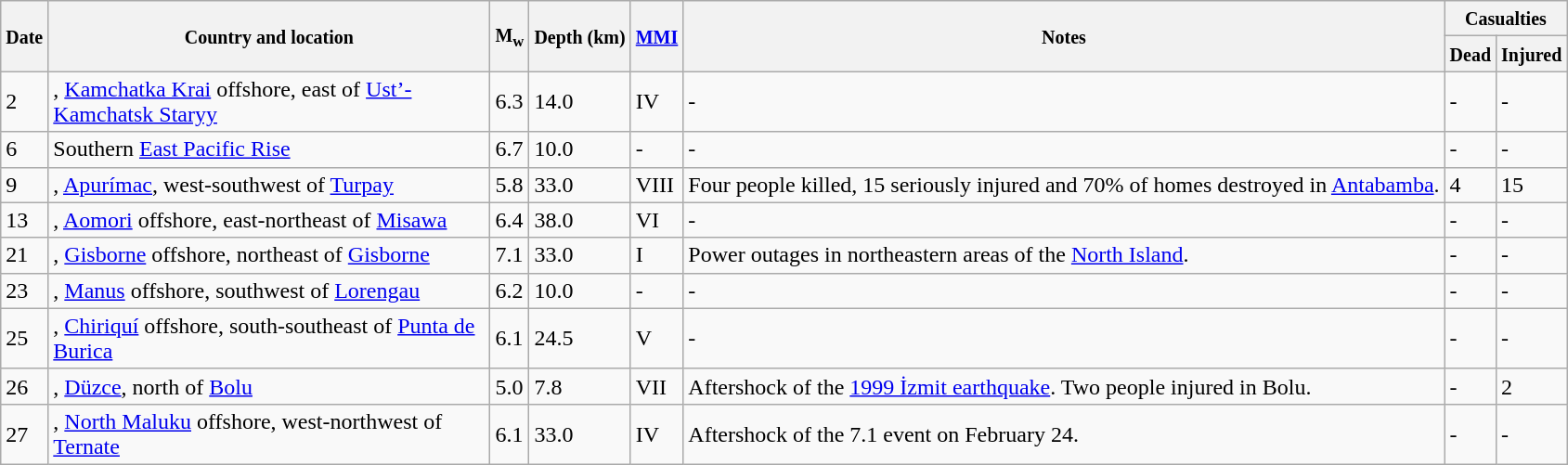<table class="wikitable sortable" style="border:1px black;  margin-left:1em;">
<tr>
<th rowspan="2"><small>Date</small></th>
<th rowspan="2" style="width: 310px"><small>Country and location</small></th>
<th rowspan="2"><small>M<sub>w</sub></small></th>
<th rowspan="2"><small>Depth (km)</small></th>
<th rowspan="2"><small><a href='#'>MMI</a></small></th>
<th rowspan="2" class="unsortable"><small>Notes</small></th>
<th colspan="2"><small>Casualties</small></th>
</tr>
<tr>
<th><small>Dead</small></th>
<th><small>Injured</small></th>
</tr>
<tr>
<td>2</td>
<td>, <a href='#'>Kamchatka Krai</a> offshore,  east of <a href='#'>Ust’-Kamchatsk Staryy</a></td>
<td>6.3</td>
<td>14.0</td>
<td>IV</td>
<td>-</td>
<td>-</td>
<td>-</td>
</tr>
<tr>
<td>6</td>
<td>Southern <a href='#'>East Pacific Rise</a></td>
<td>6.7</td>
<td>10.0</td>
<td>-</td>
<td>-</td>
<td>-</td>
<td>-</td>
</tr>
<tr>
<td>9</td>
<td>, <a href='#'>Apurímac</a>,  west-southwest of <a href='#'>Turpay</a></td>
<td>5.8</td>
<td>33.0</td>
<td>VIII</td>
<td>Four people killed, 15 seriously injured and 70% of homes destroyed in <a href='#'>Antabamba</a>.</td>
<td>4</td>
<td>15</td>
</tr>
<tr>
<td>13</td>
<td>, <a href='#'>Aomori</a> offshore,  east-northeast of <a href='#'>Misawa</a></td>
<td>6.4</td>
<td>38.0</td>
<td>VI</td>
<td>-</td>
<td>-</td>
<td>-</td>
</tr>
<tr>
<td>21</td>
<td>, <a href='#'>Gisborne</a> offshore,  northeast of <a href='#'>Gisborne</a></td>
<td>7.1</td>
<td>33.0</td>
<td>I</td>
<td>Power outages in northeastern areas of the <a href='#'>North Island</a>.</td>
<td>-</td>
<td>-</td>
</tr>
<tr>
<td>23</td>
<td>, <a href='#'>Manus</a> offshore,  southwest of <a href='#'>Lorengau</a></td>
<td>6.2</td>
<td>10.0</td>
<td>-</td>
<td>-</td>
<td>-</td>
<td>-</td>
</tr>
<tr>
<td>25</td>
<td>, <a href='#'>Chiriquí</a> offshore,  south-southeast of <a href='#'>Punta de Burica</a></td>
<td>6.1</td>
<td>24.5</td>
<td>V</td>
<td>-</td>
<td>-</td>
<td>-</td>
</tr>
<tr>
<td>26</td>
<td>, <a href='#'>Düzce</a>,  north of <a href='#'>Bolu</a></td>
<td>5.0</td>
<td>7.8</td>
<td>VII</td>
<td>Aftershock of the <a href='#'>1999 İzmit earthquake</a>. Two people injured in Bolu.</td>
<td>-</td>
<td>2</td>
</tr>
<tr>
<td>27</td>
<td>, <a href='#'>North Maluku</a> offshore,  west-northwest of <a href='#'>Ternate</a></td>
<td>6.1</td>
<td>33.0</td>
<td>IV</td>
<td>Aftershock of the 7.1 event on February 24.</td>
<td>-</td>
<td>-</td>
</tr>
<tr>
</tr>
</table>
